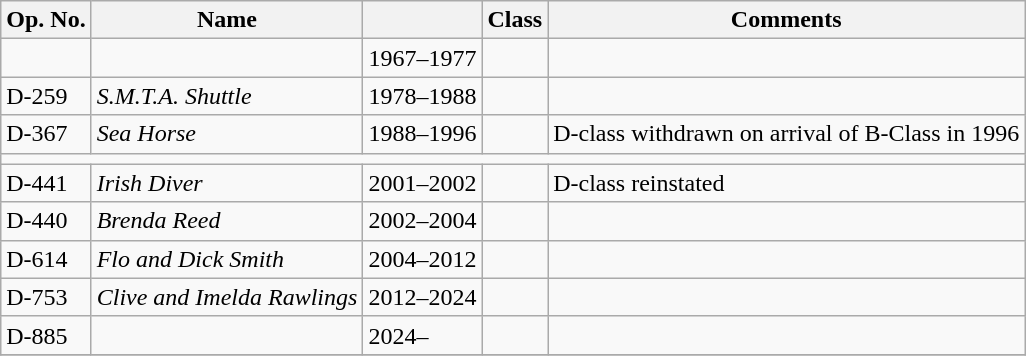<table class="wikitable">
<tr>
<th>Op. No.</th>
<th>Name</th>
<th></th>
<th>Class</th>
<th>Comments</th>
</tr>
<tr>
<td></td>
<td></td>
<td>1967–1977</td>
<td></td>
<td></td>
</tr>
<tr>
<td>D-259</td>
<td><em>S.M.T.A. Shuttle</em></td>
<td>1978–1988</td>
<td></td>
<td></td>
</tr>
<tr>
<td>D-367</td>
<td><em>Sea Horse</em></td>
<td>1988–1996</td>
<td></td>
<td>D-class withdrawn on arrival of B-Class in 1996</td>
</tr>
<tr>
<td colspan=5 style=" text-align: center;"></td>
</tr>
<tr>
<td>D-441</td>
<td><em>Irish Diver</em></td>
<td>2001–2002</td>
<td></td>
<td>D-class reinstated</td>
</tr>
<tr>
<td>D-440</td>
<td><em>Brenda Reed</em></td>
<td>2002–2004</td>
<td></td>
<td></td>
</tr>
<tr>
<td>D-614</td>
<td><em>Flo and Dick Smith</em></td>
<td>2004–2012</td>
<td></td>
<td></td>
</tr>
<tr>
<td>D-753</td>
<td><em>Clive and Imelda Rawlings</em></td>
<td>2012–2024</td>
<td></td>
<td></td>
</tr>
<tr>
<td>D-885</td>
<td></td>
<td>2024–</td>
<td></td>
<td></td>
</tr>
<tr>
</tr>
</table>
